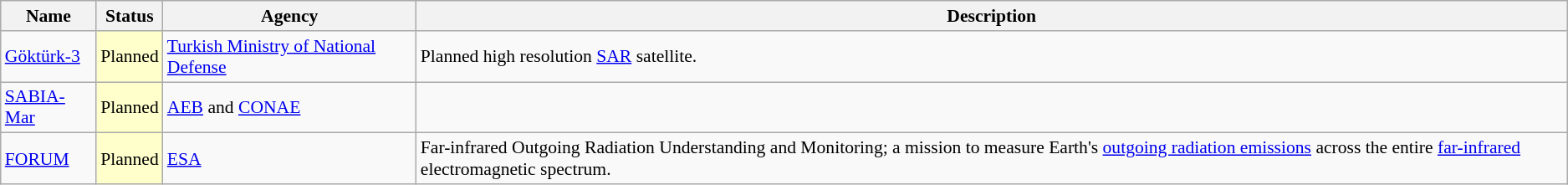<table class="sortable wikitable" style="font-size:90%;">
<tr>
<th>Name</th>
<th>Status</th>
<th>Agency</th>
<th>Description</th>
</tr>
<tr>
<td><a href='#'>Göktürk-3</a></td>
<td style="background:#ffc;">Planned</td>
<td><a href='#'>Turkish Ministry of National Defense</a></td>
<td>Planned high resolution <a href='#'>SAR</a> satellite.</td>
</tr>
<tr>
<td><a href='#'>SABIA-Mar</a></td>
<td style="background:#ffc;">Planned</td>
<td><a href='#'>AEB</a> and <a href='#'>CONAE</a></td>
<td></td>
</tr>
<tr>
<td><a href='#'>FORUM</a></td>
<td style="background:#ffc;">Planned</td>
<td><a href='#'>ESA</a></td>
<td>Far-infrared Outgoing Radiation Understanding and Monitoring; a mission to measure Earth's <a href='#'>outgoing radiation emissions</a> across the entire <a href='#'>far-infrared</a> electromagnetic spectrum.</td>
</tr>
</table>
